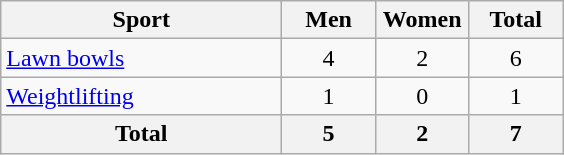<table class="wikitable sortable" style="text-align:center;">
<tr>
<th width=180>Sport</th>
<th width=55>Men</th>
<th width=55>Women</th>
<th width=55>Total</th>
</tr>
<tr>
<td align=left><a href='#'>Lawn bowls</a></td>
<td>4</td>
<td>2</td>
<td>6</td>
</tr>
<tr>
<td align=left><a href='#'>Weightlifting</a></td>
<td>1</td>
<td>0</td>
<td>1</td>
</tr>
<tr>
<th>Total</th>
<th>5</th>
<th>2</th>
<th>7</th>
</tr>
</table>
